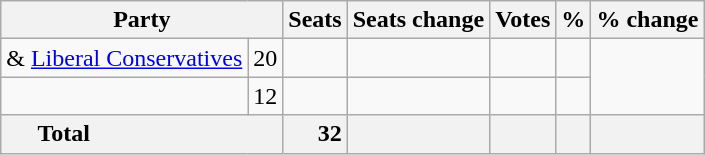<table class="wikitable sortable">
<tr>
<th colspan=2>Party</th>
<th>Seats</th>
<th>Seats change</th>
<th>Votes</th>
<th>%</th>
<th>% change</th>
</tr>
<tr>
<td> & <a href='#'>Liberal Conservatives</a></td>
<td align=right>20</td>
<td align=right></td>
<td align=right></td>
<td align=right></td>
<td align=right></td>
</tr>
<tr>
<td></td>
<td align=right>12</td>
<td align=right></td>
<td align=right></td>
<td align=right></td>
<td align=right></td>
</tr>
<tr class="sortbottom" style="font-weight: bold; text-align: right; background: #f2f2f2;">
<th colspan="2" style="padding-left: 1.5em; text-align: left;">Total</th>
<td align=right>32</td>
<td align=right></td>
<td align=right></td>
<td align=right></td>
<td align=right></td>
</tr>
</table>
